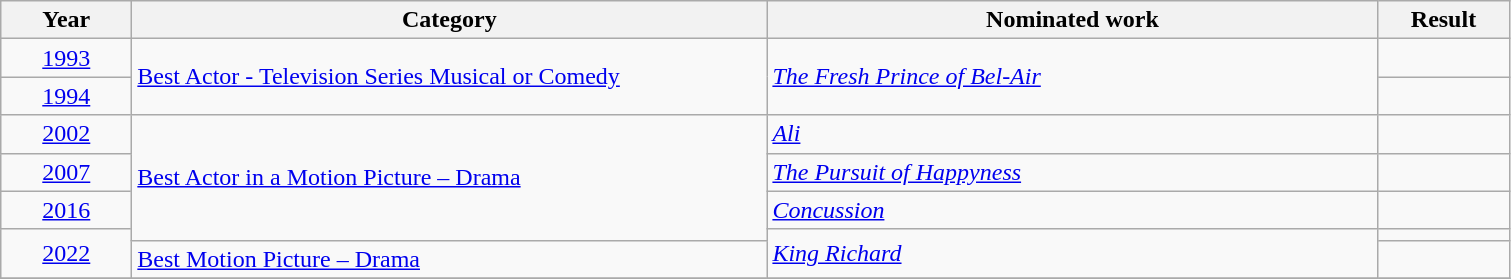<table class=wikitable>
<tr>
<th scope="col" style="width:5em;">Year</th>
<th scope="col" style="width:26em;">Category</th>
<th scope="col" style="width:25em;">Nominated work</th>
<th scope="col" style="width:5em;">Result</th>
</tr>
<tr>
<td style="text-align:center;"><a href='#'>1993</a></td>
<td rowspan="2"><a href='#'>Best Actor - Television Series Musical or Comedy</a></td>
<td rowspan="2"><em><a href='#'>The Fresh Prince of Bel-Air</a></em></td>
<td></td>
</tr>
<tr>
<td style="text-align:center;"><a href='#'>1994</a></td>
<td></td>
</tr>
<tr>
<td style="text-align:center;"><a href='#'>2002</a></td>
<td rowspan="4"><a href='#'>Best Actor in a Motion Picture – Drama</a></td>
<td><em><a href='#'>Ali</a></em></td>
<td></td>
</tr>
<tr>
<td style="text-align:center;"><a href='#'>2007</a></td>
<td><em><a href='#'>The Pursuit of Happyness</a></em></td>
<td></td>
</tr>
<tr>
<td style="text-align:center;"><a href='#'>2016</a></td>
<td><em><a href='#'>Concussion</a></em></td>
<td></td>
</tr>
<tr>
<td style="text-align:center;", rowspan="2"><a href='#'>2022</a></td>
<td rowspan="2"><em><a href='#'>King Richard</a></em></td>
<td></td>
</tr>
<tr>
<td><a href='#'>Best Motion Picture – Drama</a></td>
<td></td>
</tr>
<tr>
</tr>
</table>
